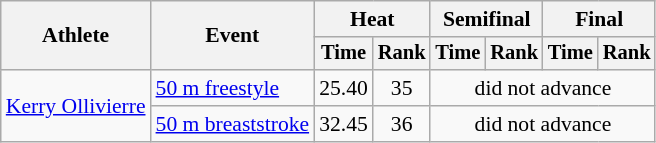<table class=wikitable style="font-size:90%">
<tr>
<th rowspan=2>Athlete</th>
<th rowspan=2>Event</th>
<th colspan="2">Heat</th>
<th colspan="2">Semifinal</th>
<th colspan="2">Final</th>
</tr>
<tr style="font-size:95%">
<th>Time</th>
<th>Rank</th>
<th>Time</th>
<th>Rank</th>
<th>Time</th>
<th>Rank</th>
</tr>
<tr align=center>
<td align=left rowspan=2><a href='#'>Kerry Ollivierre</a></td>
<td align=left><a href='#'>50 m freestyle</a></td>
<td>25.40</td>
<td>35</td>
<td colspan=4>did not advance</td>
</tr>
<tr align=center>
<td align=left><a href='#'>50 m breaststroke</a></td>
<td>32.45</td>
<td>36</td>
<td colspan=4>did not advance</td>
</tr>
</table>
